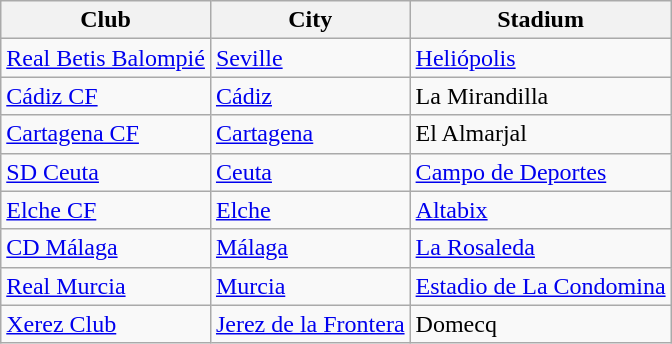<table class="wikitable sortable" style="text-align: left;">
<tr>
<th>Club</th>
<th>City</th>
<th>Stadium</th>
</tr>
<tr>
<td><a href='#'>Real Betis Balompié</a></td>
<td><a href='#'>Seville</a></td>
<td><a href='#'>Heliópolis</a></td>
</tr>
<tr>
<td><a href='#'>Cádiz CF</a></td>
<td><a href='#'>Cádiz</a></td>
<td>La Mirandilla</td>
</tr>
<tr>
<td><a href='#'>Cartagena CF</a></td>
<td><a href='#'>Cartagena</a></td>
<td>El Almarjal</td>
</tr>
<tr>
<td><a href='#'>SD Ceuta</a></td>
<td><a href='#'>Ceuta</a></td>
<td><a href='#'>Campo de Deportes</a></td>
</tr>
<tr>
<td><a href='#'>Elche CF</a></td>
<td><a href='#'>Elche</a></td>
<td><a href='#'>Altabix</a></td>
</tr>
<tr>
<td><a href='#'>CD Málaga</a></td>
<td><a href='#'>Málaga</a></td>
<td><a href='#'>La Rosaleda</a></td>
</tr>
<tr>
<td><a href='#'>Real Murcia</a></td>
<td><a href='#'>Murcia</a></td>
<td><a href='#'>Estadio de La Condomina</a></td>
</tr>
<tr>
<td><a href='#'>Xerez Club</a></td>
<td><a href='#'>Jerez de la Frontera</a></td>
<td>Domecq</td>
</tr>
</table>
